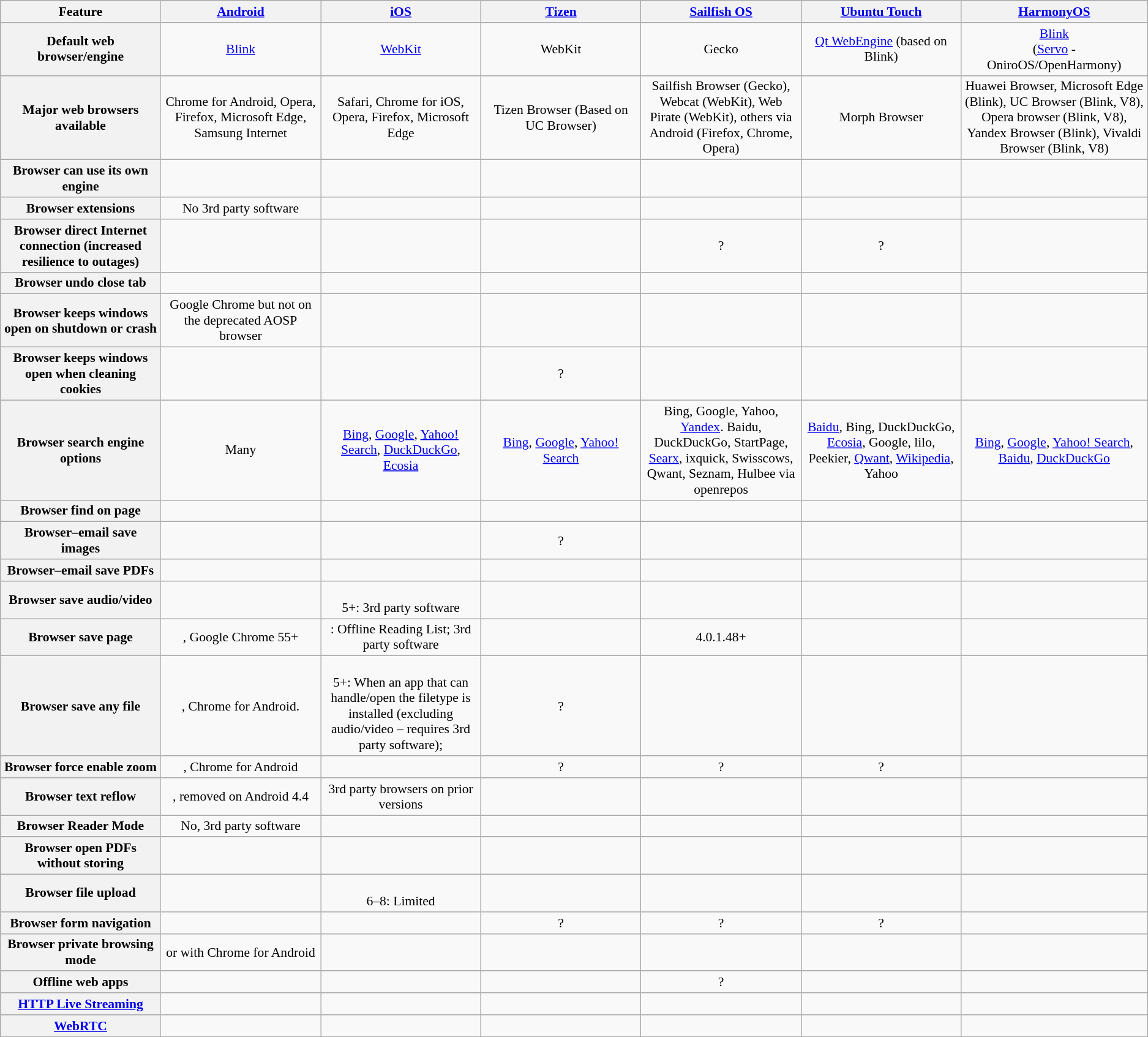<table class="wikitable" style="font-size:90%; text-align: center; width: auto">
<tr>
<th width="10%">Feature</th>
<th width="10%"><a href='#'>Android</a></th>
<th width="10%"><a href='#'>iOS</a></th>
<th width="10%"><a href='#'>Tizen</a></th>
<th width="10%"><a href='#'>Sailfish OS</a></th>
<th width="10%"><a href='#'>Ubuntu Touch</a></th>
<th width="10%"><a href='#'>HarmonyOS</a></th>
</tr>
<tr>
<th>Default web browser/engine</th>
<td><a href='#'>Blink</a></td>
<td><a href='#'>WebKit</a></td>
<td>WebKit</td>
<td>Gecko</td>
<td><a href='#'>Qt WebEngine</a> (based on Blink)</td>
<td><a href='#'>Blink</a><br>(<a href='#'>Servo</a> - OniroOS/OpenHarmony)</td>
</tr>
<tr>
<th>Major web browsers available</th>
<td>Chrome for Android, Opera, Firefox, Microsoft Edge, Samsung Internet</td>
<td>Safari, Chrome for iOS, Opera, Firefox, Microsoft Edge</td>
<td>Tizen Browser (Based on UC Browser)</td>
<td>Sailfish Browser (Gecko), Webcat (WebKit), Web Pirate (WebKit), others via Android (Firefox, Chrome, Opera)</td>
<td>Morph Browser</td>
<td>Huawei Browser, Microsoft Edge (Blink), UC Browser (Blink, V8), Opera browser (Blink, V8), Yandex Browser (Blink), Vivaldi Browser (Blink, V8)</td>
</tr>
<tr>
<th>Browser can use its own engine</th>
<td></td>
<td></td>
<td></td>
<td></td>
<td></td>
<td></td>
</tr>
<tr>
<th>Browser extensions</th>
<td> No 3rd party software</td>
<td></td>
<td></td>
<td></td>
<td></td>
<td></td>
</tr>
<tr>
<th>Browser direct Internet connection (increased resilience to outages)</th>
<td></td>
<td></td>
<td></td>
<td>?</td>
<td>?</td>
<td></td>
</tr>
<tr>
<th>Browser undo close tab</th>
<td></td>
<td></td>
<td></td>
<td></td>
<td></td>
<td></td>
</tr>
<tr>
<th>Browser keeps windows open on shutdown or crash</th>
<td> Google Chrome but not on the deprecated AOSP browser</td>
<td></td>
<td></td>
<td></td>
<td></td>
<td></td>
</tr>
<tr>
<th>Browser keeps windows open when cleaning cookies</th>
<td></td>
<td></td>
<td>?</td>
<td></td>
<td></td>
<td></td>
</tr>
<tr>
<th>Browser search engine options</th>
<td>Many</td>
<td><a href='#'>Bing</a>, <a href='#'>Google</a>, <a href='#'>Yahoo! Search</a>, <a href='#'>DuckDuckGo</a>, <a href='#'>Ecosia</a></td>
<td><a href='#'>Bing</a>, <a href='#'>Google</a>, <a href='#'>Yahoo! Search</a></td>
<td>Bing, Google, Yahoo, <a href='#'>Yandex</a>. Baidu, DuckDuckGo, StartPage, <a href='#'>Searx</a>, ixquick, Swisscows, Qwant, Seznam, Hulbee via openrepos</td>
<td><a href='#'>Baidu</a>, Bing, DuckDuckGo, <a href='#'>Ecosia</a>, Google, lilo, Peekier, <a href='#'>Qwant</a>, <a href='#'>Wikipedia</a>, Yahoo</td>
<td><a href='#'>Bing</a>, <a href='#'>Google</a>, <a href='#'>Yahoo! Search</a>, <a href='#'>Baidu</a>, <a href='#'>DuckDuckGo</a></td>
</tr>
<tr>
<th>Browser find on page</th>
<td></td>
<td></td>
<td></td>
<td></td>
<td></td>
<td></td>
</tr>
<tr>
<th>Browser–email save images</th>
<td></td>
<td></td>
<td>?</td>
<td></td>
<td></td>
<td></td>
</tr>
<tr>
<th>Browser–email save PDFs</th>
<td></td>
<td></td>
<td></td>
<td></td>
<td></td>
<td></td>
</tr>
<tr>
<th>Browser save audio/video</th>
<td></td>
<td><br>5+: 3rd party software</td>
<td></td>
<td></td>
<td></td>
<td></td>
</tr>
<tr>
<th>Browser save page</th>
<td>, Google Chrome 55+</td>
<td>: Offline Reading List; 3rd party software</td>
<td></td>
<td>4.0.1.48+</td>
<td></td>
<td></td>
</tr>
<tr>
<th>Browser save any file</th>
<td>, Chrome for Android.</td>
<td><br>5+: When an app that can handle/open the filetype is installed (excluding audio/video – requires 3rd party software);</td>
<td>?</td>
<td></td>
<td></td>
<td></td>
</tr>
<tr>
<th>Browser force enable zoom</th>
<td>, Chrome for Android</td>
<td></td>
<td>?</td>
<td>?</td>
<td>?</td>
<td></td>
</tr>
<tr>
<th>Browser text reflow</th>
<td>, removed on Android 4.4</td>
<td> 3rd party browsers on prior versions</td>
<td></td>
<td></td>
<td></td>
<td></td>
</tr>
<tr>
<th>Browser Reader Mode</th>
<td>No, 3rd party software</td>
<td></td>
<td></td>
<td></td>
<td></td>
<td></td>
</tr>
<tr>
<th>Browser open PDFs without storing</th>
<td></td>
<td></td>
<td></td>
<td></td>
<td></td>
<td></td>
</tr>
<tr>
<th>Browser file upload</th>
<td></td>
<td><br>6–8: Limited</td>
<td></td>
<td></td>
<td></td>
<td></td>
</tr>
<tr>
<th>Browser form navigation</th>
<td></td>
<td></td>
<td>?</td>
<td>?</td>
<td>?</td>
<td></td>
</tr>
<tr>
<th>Browser private browsing mode</th>
<td> or with Chrome for Android</td>
<td></td>
<td></td>
<td></td>
<td></td>
<td></td>
</tr>
<tr>
<th>Offline web apps</th>
<td></td>
<td></td>
<td></td>
<td>?</td>
<td></td>
<td></td>
</tr>
<tr>
<th><a href='#'>HTTP Live Streaming</a></th>
<td></td>
<td></td>
<td></td>
<td></td>
<td></td>
<td></td>
</tr>
<tr>
<th><a href='#'>WebRTC</a></th>
<td></td>
<td></td>
<td></td>
<td></td>
<td></td>
<td></td>
</tr>
<tr>
</tr>
</table>
